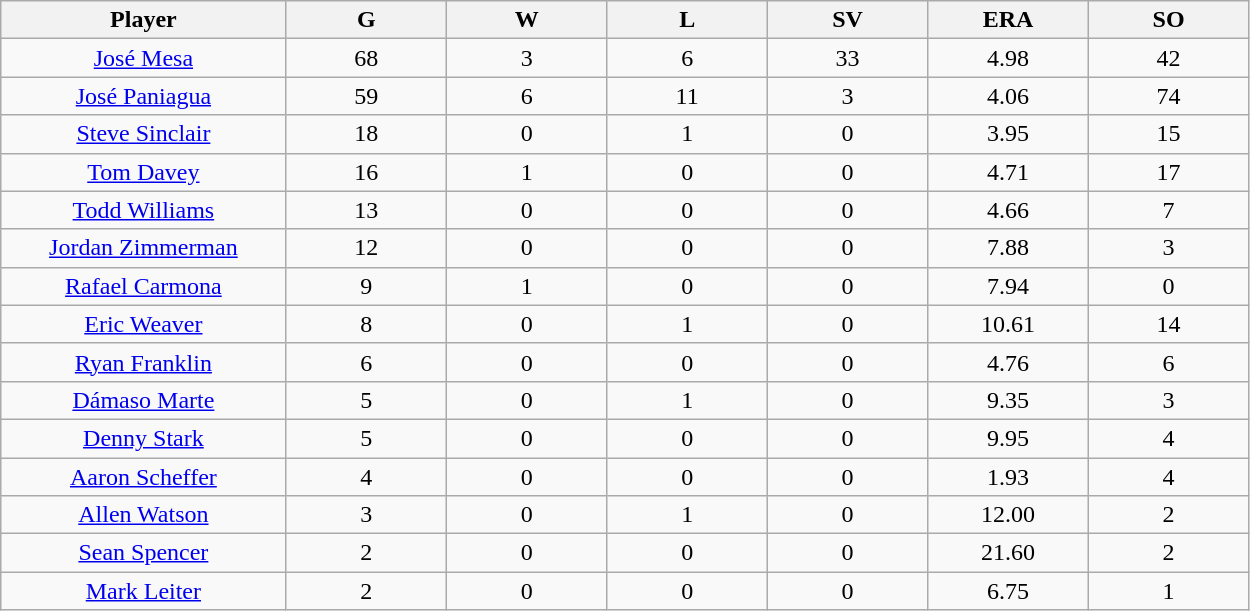<table class="wikitable sortable">
<tr>
<th bgcolor="#DDDDFF" width="16%">Player</th>
<th bgcolor="#DDDDFF" width="9%">G</th>
<th bgcolor="#DDDDFF" width="9%">W</th>
<th bgcolor="#DDDDFF" width="9%">L</th>
<th bgcolor="#DDDDFF" width="9%">SV</th>
<th bgcolor="#DDDDFF" width="9%">ERA</th>
<th bgcolor="#DDDDFF" width="9%">SO</th>
</tr>
<tr align="center">
<td><a href='#'>José Mesa</a></td>
<td>68</td>
<td>3</td>
<td>6</td>
<td>33</td>
<td>4.98</td>
<td>42</td>
</tr>
<tr align=center>
<td><a href='#'>José Paniagua</a></td>
<td>59</td>
<td>6</td>
<td>11</td>
<td>3</td>
<td>4.06</td>
<td>74</td>
</tr>
<tr align=center>
<td><a href='#'>Steve Sinclair</a></td>
<td>18</td>
<td>0</td>
<td>1</td>
<td>0</td>
<td>3.95</td>
<td>15</td>
</tr>
<tr align=center>
<td><a href='#'>Tom Davey</a></td>
<td>16</td>
<td>1</td>
<td>0</td>
<td>0</td>
<td>4.71</td>
<td>17</td>
</tr>
<tr align=center>
<td><a href='#'>Todd Williams</a></td>
<td>13</td>
<td>0</td>
<td>0</td>
<td>0</td>
<td>4.66</td>
<td>7</td>
</tr>
<tr align=center>
<td><a href='#'>Jordan Zimmerman</a></td>
<td>12</td>
<td>0</td>
<td>0</td>
<td>0</td>
<td>7.88</td>
<td>3</td>
</tr>
<tr align=center>
<td><a href='#'>Rafael Carmona</a></td>
<td>9</td>
<td>1</td>
<td>0</td>
<td>0</td>
<td>7.94</td>
<td>0</td>
</tr>
<tr align=center>
<td><a href='#'>Eric Weaver</a></td>
<td>8</td>
<td>0</td>
<td>1</td>
<td>0</td>
<td>10.61</td>
<td>14</td>
</tr>
<tr align=center>
<td><a href='#'>Ryan Franklin</a></td>
<td>6</td>
<td>0</td>
<td>0</td>
<td>0</td>
<td>4.76</td>
<td>6</td>
</tr>
<tr align="center">
<td><a href='#'>Dámaso Marte</a></td>
<td>5</td>
<td>0</td>
<td>1</td>
<td>0</td>
<td>9.35</td>
<td>3</td>
</tr>
<tr align=center>
<td><a href='#'>Denny Stark</a></td>
<td>5</td>
<td>0</td>
<td>0</td>
<td>0</td>
<td>9.95</td>
<td>4</td>
</tr>
<tr align=center>
<td><a href='#'>Aaron Scheffer</a></td>
<td>4</td>
<td>0</td>
<td>0</td>
<td>0</td>
<td>1.93</td>
<td>4</td>
</tr>
<tr align=center>
<td><a href='#'>Allen Watson</a></td>
<td>3</td>
<td>0</td>
<td>1</td>
<td>0</td>
<td>12.00</td>
<td>2</td>
</tr>
<tr align=center>
<td><a href='#'>Sean Spencer</a></td>
<td>2</td>
<td>0</td>
<td>0</td>
<td>0</td>
<td>21.60</td>
<td>2</td>
</tr>
<tr align=center>
<td><a href='#'>Mark Leiter</a></td>
<td>2</td>
<td>0</td>
<td>0</td>
<td>0</td>
<td>6.75</td>
<td>1</td>
</tr>
</table>
